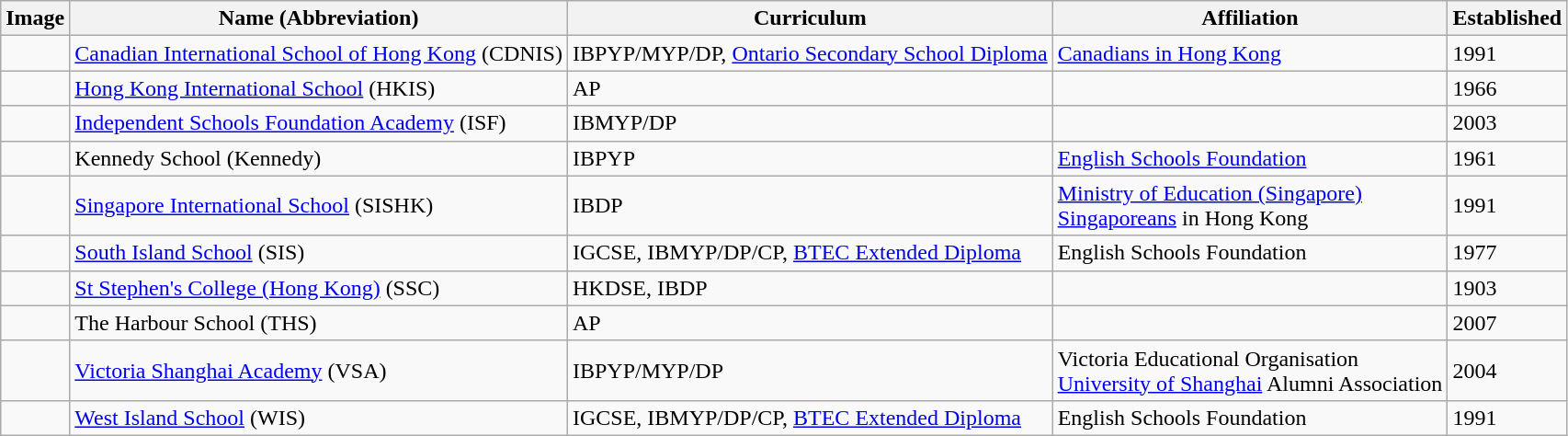<table class="wikitable sortable">
<tr>
<th>Image</th>
<th>Name (Abbreviation)</th>
<th>Curriculum</th>
<th>Affiliation</th>
<th>Established</th>
</tr>
<tr>
<td></td>
<td><a href='#'>Canadian International School of Hong Kong</a> (CDNIS)</td>
<td>IBPYP/MYP/DP, <a href='#'>Ontario Secondary School Diploma</a></td>
<td><a href='#'>Canadians in Hong Kong</a></td>
<td>1991</td>
</tr>
<tr>
<td></td>
<td><a href='#'>Hong Kong International School</a> (HKIS)</td>
<td>AP</td>
<td></td>
<td>1966</td>
</tr>
<tr>
<td></td>
<td><a href='#'>Independent Schools Foundation Academy</a> (ISF)</td>
<td>IBMYP/DP</td>
<td></td>
<td>2003</td>
</tr>
<tr>
<td></td>
<td>Kennedy School (Kennedy)</td>
<td>IBPYP</td>
<td><a href='#'>English Schools Foundation</a></td>
<td>1961</td>
</tr>
<tr>
<td></td>
<td><a href='#'>Singapore International School</a> (SISHK)</td>
<td>IBDP</td>
<td><a href='#'>Ministry of Education (Singapore)</a><br><a href='#'>Singaporeans</a> in Hong Kong</td>
<td>1991</td>
</tr>
<tr>
<td></td>
<td><a href='#'>South Island School</a> (SIS)</td>
<td>IGCSE, IBMYP/DP/CP, <a href='#'>BTEC Extended Diploma</a></td>
<td>English Schools Foundation</td>
<td>1977</td>
</tr>
<tr>
<td></td>
<td><a href='#'>St Stephen's College (Hong Kong)</a> (SSC)</td>
<td>HKDSE, IBDP</td>
<td></td>
<td>1903</td>
</tr>
<tr>
<td></td>
<td>The Harbour School (THS)</td>
<td>AP</td>
<td></td>
<td>2007</td>
</tr>
<tr>
<td></td>
<td><a href='#'>Victoria Shanghai Academy</a> (VSA)</td>
<td>IBPYP/MYP/DP</td>
<td>Victoria Educational Organisation<br><a href='#'>University of Shanghai</a> Alumni Association</td>
<td>2004</td>
</tr>
<tr>
<td></td>
<td><a href='#'>West Island School</a> (WIS)</td>
<td>IGCSE, IBMYP/DP/CP, <a href='#'>BTEC Extended Diploma</a></td>
<td>English Schools Foundation</td>
<td>1991</td>
</tr>
</table>
